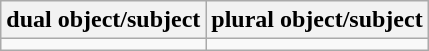<table class="wikitable">
<tr>
<th>dual object/subject</th>
<th>plural object/subject</th>
</tr>
<tr>
<td></td>
<td></td>
</tr>
</table>
